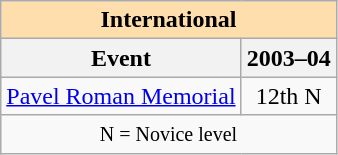<table class="wikitable" style="text-align:center">
<tr>
<th style="background-color: #ffdead; " colspan=2 align=center>International</th>
</tr>
<tr>
<th>Event</th>
<th>2003–04</th>
</tr>
<tr>
<td align=left><a href='#'>Pavel Roman Memorial</a></td>
<td>12th N</td>
</tr>
<tr>
<td colspan=2 align=center><small> N = Novice level </small></td>
</tr>
</table>
